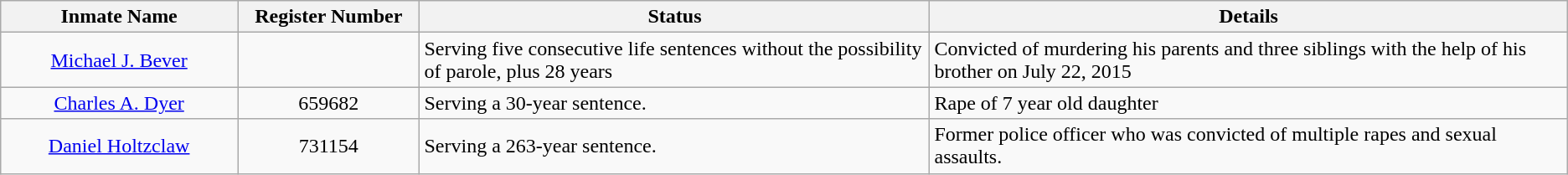<table class="wikitable sortable">
<tr>
<th width=13%>Inmate Name</th>
<th width=10%>Register Number</th>
<th width=28%>Status</th>
<th width=35%>Details</th>
</tr>
<tr>
<td style="text-align:center;"><a href='#'>Michael J. Bever</a></td>
<td style="text-align:center;"></td>
<td>Serving five consecutive life sentences without the possibility of parole, plus 28 years</td>
<td>Convicted of murdering his parents and three siblings with the help of his brother on July 22, 2015</td>
</tr>
<tr>
<td style="text-align:center;"><a href='#'>Charles A. Dyer</a></td>
<td style="text-align:center;">659682</td>
<td>Serving a 30-year sentence.</td>
<td>Rape of 7 year old daughter </td>
</tr>
<tr>
<td style="text-align:center;"><a href='#'>Daniel Holtzclaw</a></td>
<td style="text-align:center;">731154</td>
<td>Serving a  263-year sentence.</td>
<td>Former police officer who was convicted of multiple rapes and sexual assaults.</td>
</tr>
</table>
